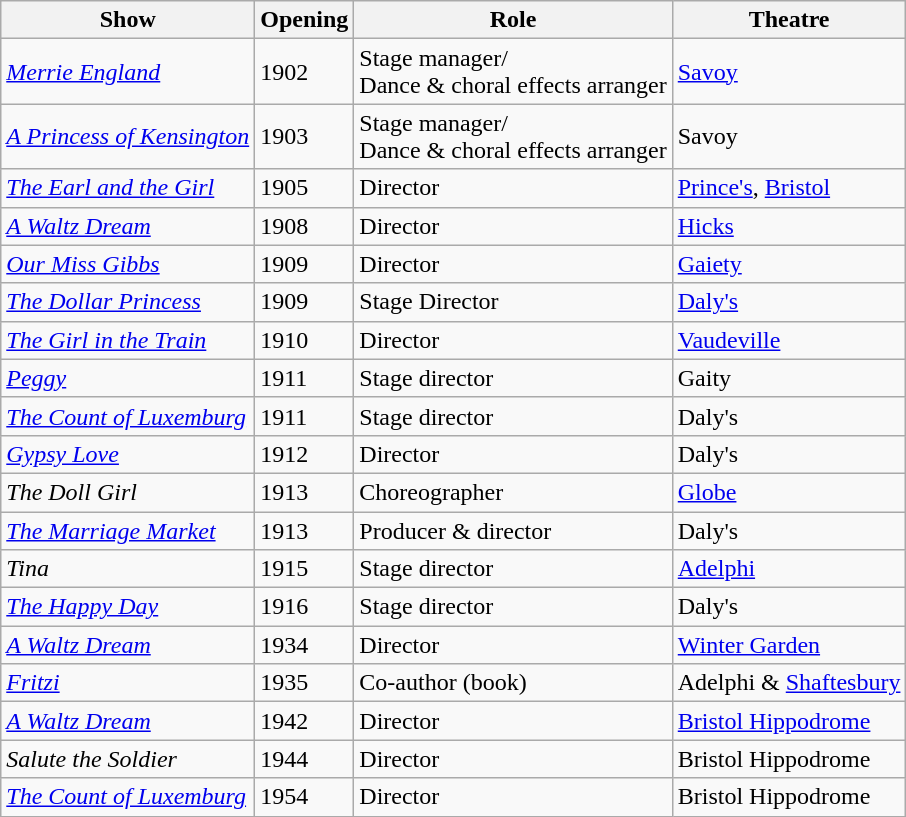<table class="wikitable">
<tr>
<th>Show</th>
<th>Opening</th>
<th>Role</th>
<th>Theatre</th>
</tr>
<tr>
<td><em><a href='#'>Merrie England</a></em></td>
<td>1902</td>
<td>Stage manager/ <br>Dance & choral effects arranger</td>
<td><a href='#'>Savoy</a></td>
</tr>
<tr>
<td><em><a href='#'>A Princess of Kensington</a></em></td>
<td>1903</td>
<td>Stage manager/ <br>Dance & choral effects arranger</td>
<td>Savoy</td>
</tr>
<tr>
<td><em><a href='#'>The Earl and the Girl</a></em></td>
<td>1905</td>
<td>Director</td>
<td><a href='#'>Prince's</a>, <a href='#'>Bristol</a></td>
</tr>
<tr>
<td><em><a href='#'>A Waltz Dream</a></em></td>
<td>1908</td>
<td>Director</td>
<td><a href='#'>Hicks</a></td>
</tr>
<tr>
<td><em><a href='#'>Our Miss Gibbs</a></em></td>
<td>1909</td>
<td>Director</td>
<td><a href='#'>Gaiety</a></td>
</tr>
<tr>
<td><em><a href='#'>The Dollar Princess</a></em></td>
<td>1909</td>
<td>Stage Director</td>
<td><a href='#'>Daly's</a></td>
</tr>
<tr>
<td><em><a href='#'>The Girl in the Train</a></em></td>
<td>1910</td>
<td>Director</td>
<td><a href='#'>Vaudeville</a></td>
</tr>
<tr>
<td><em><a href='#'>Peggy</a></em></td>
<td>1911</td>
<td>Stage director</td>
<td>Gaity</td>
</tr>
<tr>
<td><em><a href='#'>The Count of Luxemburg</a></em></td>
<td>1911</td>
<td>Stage director</td>
<td>Daly's</td>
</tr>
<tr>
<td><em><a href='#'>Gypsy Love</a></em></td>
<td>1912</td>
<td>Director</td>
<td>Daly's</td>
</tr>
<tr>
<td><em>The Doll Girl</em></td>
<td>1913</td>
<td>Choreographer</td>
<td><a href='#'>Globe</a></td>
</tr>
<tr>
<td><em><a href='#'>The Marriage Market</a></em></td>
<td>1913</td>
<td>Producer & director</td>
<td>Daly's</td>
</tr>
<tr>
<td><em>Tina</em></td>
<td>1915</td>
<td>Stage director</td>
<td><a href='#'>Adelphi</a></td>
</tr>
<tr>
<td><em><a href='#'>The Happy Day</a></em></td>
<td>1916</td>
<td>Stage director</td>
<td>Daly's</td>
</tr>
<tr>
<td><em><a href='#'>A Waltz Dream</a></em></td>
<td>1934</td>
<td>Director</td>
<td><a href='#'>Winter Garden</a></td>
</tr>
<tr>
<td><em><a href='#'>Fritzi</a></em></td>
<td>1935</td>
<td>Co-author (book)</td>
<td>Adelphi & <a href='#'>Shaftesbury</a></td>
</tr>
<tr>
<td><em><a href='#'>A Waltz Dream</a></em></td>
<td>1942</td>
<td>Director</td>
<td><a href='#'>Bristol Hippodrome</a></td>
</tr>
<tr>
<td><em>Salute the Soldier</em></td>
<td>1944</td>
<td>Director</td>
<td>Bristol Hippodrome</td>
</tr>
<tr>
<td><em><a href='#'>The Count of Luxemburg</a></em></td>
<td>1954</td>
<td>Director</td>
<td>Bristol Hippodrome</td>
</tr>
</table>
